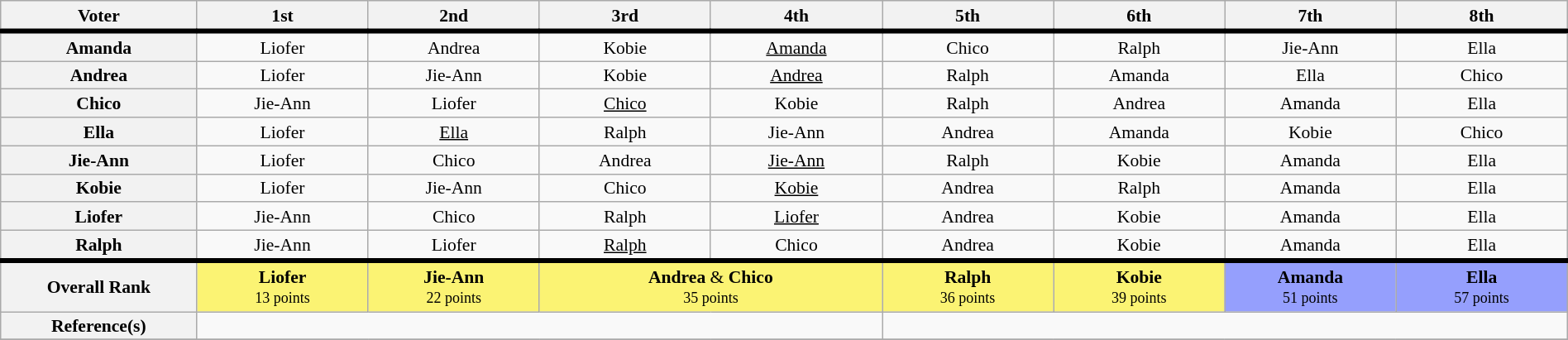<table class="wikitable" style="width:100%; text-align:center; font-size:90%; line-height:16px;">
<tr>
<th width="05%">Voter</th>
<th width="05%">1st</th>
<th width="05%">2nd</th>
<th width="05%">3rd </th>
<th width="05%">4th</th>
<th width="05%">5th</th>
<th width="05%">6th</th>
<th width="05%">7th</th>
<th width="05%">8th</th>
</tr>
<tr style="border-top: 4px solid;">
<th>Amanda</th>
<td>Liofer</td>
<td>Andrea</td>
<td>Kobie</td>
<td><u>Amanda</u></td>
<td>Chico</td>
<td>Ralph</td>
<td>Jie-Ann</td>
<td>Ella</td>
</tr>
<tr>
<th>Andrea</th>
<td>Liofer</td>
<td>Jie-Ann</td>
<td>Kobie</td>
<td><u>Andrea</u></td>
<td>Ralph</td>
<td>Amanda</td>
<td>Ella</td>
<td>Chico</td>
</tr>
<tr>
<th>Chico</th>
<td>Jie-Ann</td>
<td>Liofer</td>
<td><u>Chico</u></td>
<td>Kobie</td>
<td>Ralph</td>
<td>Andrea</td>
<td>Amanda</td>
<td>Ella</td>
</tr>
<tr>
<th>Ella</th>
<td>Liofer</td>
<td><u>Ella</u></td>
<td>Ralph</td>
<td>Jie-Ann</td>
<td>Andrea</td>
<td>Amanda</td>
<td>Kobie</td>
<td>Chico</td>
</tr>
<tr>
<th>Jie-Ann</th>
<td>Liofer</td>
<td>Chico</td>
<td>Andrea</td>
<td><u>Jie-Ann</u></td>
<td>Ralph</td>
<td>Kobie</td>
<td>Amanda</td>
<td>Ella</td>
</tr>
<tr>
<th>Kobie</th>
<td>Liofer</td>
<td>Jie-Ann</td>
<td>Chico</td>
<td><u>Kobie</u></td>
<td>Andrea</td>
<td>Ralph</td>
<td>Amanda</td>
<td>Ella</td>
</tr>
<tr>
<th>Liofer</th>
<td>Jie-Ann</td>
<td>Chico</td>
<td>Ralph</td>
<td><u>Liofer</u></td>
<td>Andrea</td>
<td>Kobie</td>
<td>Amanda</td>
<td>Ella</td>
</tr>
<tr>
<th>Ralph</th>
<td>Jie-Ann</td>
<td>Liofer</td>
<td><u>Ralph</u></td>
<td>Chico</td>
<td>Andrea</td>
<td>Kobie</td>
<td>Amanda</td>
<td>Ella</td>
</tr>
<tr style="border-top: 4px solid;">
<th>Overall Rank</th>
<td style="background:#FBF373;"><strong>Liofer</strong><br><small>13 points</small></td>
<td style="background:#FBF373;"><strong>Jie-Ann</strong><br><small>22 points</small></td>
<td style="background:#FBF373;" colspan="2"><strong>Andrea</strong> & <strong>Chico</strong><br><small>35 points</small></td>
<td style="background:#FBF373;"><strong>Ralph</strong><br><small>36 points</small></td>
<td style="background:#FBF373;"><strong>Kobie</strong><br><small>39 points</small></td>
<td style="background:#959FFD;"><strong>Amanda</strong><br><small>51 points</small></td>
<td style="background:#959FFD;"><strong>Ella</strong><br><small>57 points</small></td>
</tr>
<tr>
<th>Reference(s)</th>
<td colspan="4"></td>
<td colspan="4"></td>
</tr>
<tr>
</tr>
</table>
